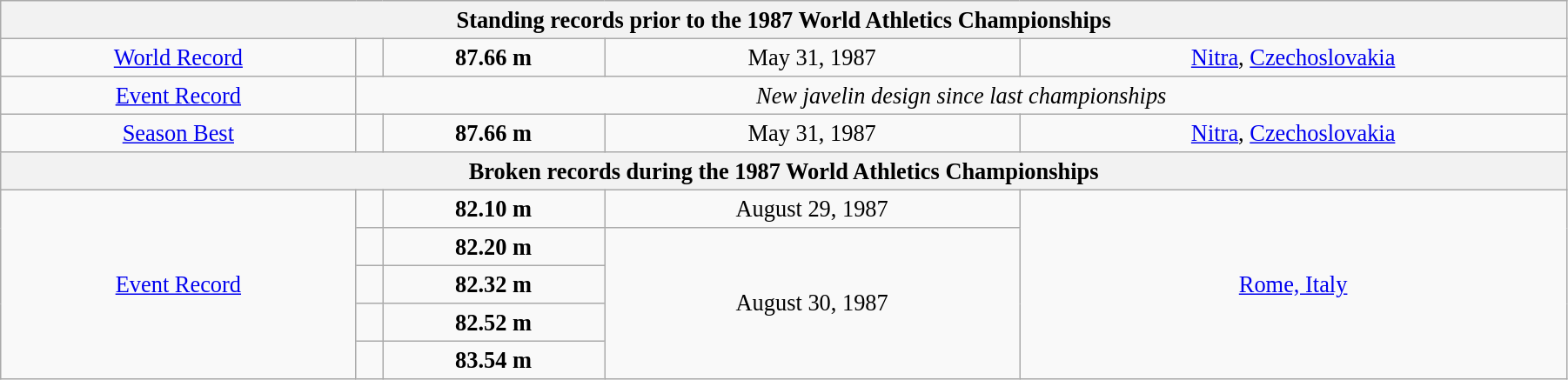<table class="wikitable" style=" text-align:center; font-size:110%;" width="95%">
<tr>
<th colspan="5">Standing records prior to the 1987 World Athletics Championships</th>
</tr>
<tr>
<td><a href='#'>World Record</a></td>
<td></td>
<td><strong>87.66 m</strong></td>
<td>May 31, 1987</td>
<td> <a href='#'>Nitra</a>, <a href='#'>Czechoslovakia</a></td>
</tr>
<tr>
<td><a href='#'>Event Record</a></td>
<td colspan="4"><em>New javelin design since last championships</em></td>
</tr>
<tr>
<td><a href='#'>Season Best</a></td>
<td></td>
<td><strong>87.66 m</strong></td>
<td>May 31, 1987</td>
<td> <a href='#'>Nitra</a>, <a href='#'>Czechoslovakia</a></td>
</tr>
<tr>
<th colspan="5">Broken records during the 1987 World Athletics Championships</th>
</tr>
<tr>
<td rowspan="5"><a href='#'>Event Record</a></td>
<td></td>
<td><strong>82.10 m</strong></td>
<td>August 29, 1987</td>
<td rowspan="5"> <a href='#'>Rome, Italy</a></td>
</tr>
<tr>
<td></td>
<td><strong>82.20 m</strong></td>
<td rowspan="4">August 30, 1987</td>
</tr>
<tr>
<td></td>
<td><strong>82.32 m</strong></td>
</tr>
<tr>
<td></td>
<td><strong>82.52 m</strong></td>
</tr>
<tr>
<td></td>
<td><strong>83.54 m</strong></td>
</tr>
</table>
